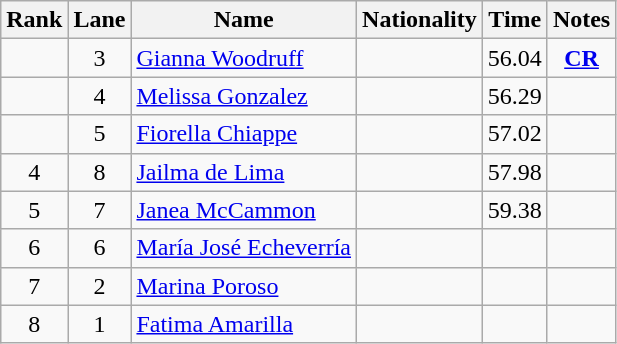<table class="wikitable sortable" style="text-align:center">
<tr>
<th>Rank</th>
<th>Lane</th>
<th>Name</th>
<th>Nationality</th>
<th>Time</th>
<th>Notes</th>
</tr>
<tr>
<td></td>
<td>3</td>
<td align=left><a href='#'>Gianna Woodruff</a></td>
<td align=left></td>
<td>56.04</td>
<td><strong><a href='#'>CR</a></strong></td>
</tr>
<tr>
<td></td>
<td>4</td>
<td align=left><a href='#'>Melissa Gonzalez</a></td>
<td align=left></td>
<td>56.29</td>
<td></td>
</tr>
<tr>
<td></td>
<td>5</td>
<td align=left><a href='#'>Fiorella Chiappe</a></td>
<td align=left></td>
<td>57.02</td>
<td></td>
</tr>
<tr>
<td>4</td>
<td>8</td>
<td align=left><a href='#'>Jailma de Lima</a></td>
<td align=left></td>
<td>57.98</td>
<td></td>
</tr>
<tr>
<td>5</td>
<td>7</td>
<td align=left><a href='#'>Janea McCammon</a></td>
<td align=left></td>
<td>59.38</td>
<td></td>
</tr>
<tr>
<td>6</td>
<td>6</td>
<td align=left><a href='#'>María José Echeverría</a></td>
<td align=left></td>
<td></td>
<td></td>
</tr>
<tr>
<td>7</td>
<td>2</td>
<td align=left><a href='#'>Marina Poroso</a></td>
<td align=left></td>
<td></td>
<td></td>
</tr>
<tr>
<td>8</td>
<td>1</td>
<td align=left><a href='#'>Fatima Amarilla</a></td>
<td align=left></td>
<td></td>
<td></td>
</tr>
</table>
